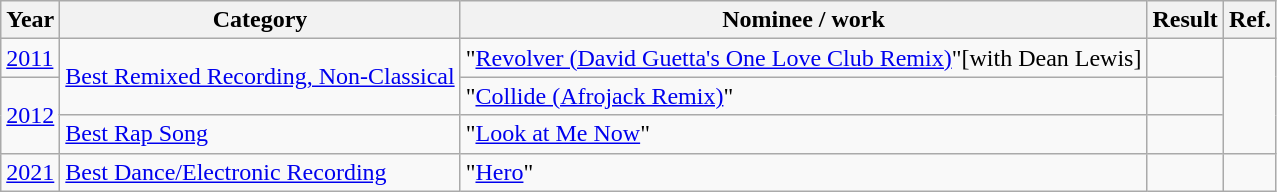<table class="wikitable sortable">
<tr>
<th>Year</th>
<th>Category</th>
<th>Nominee / work</th>
<th>Result</th>
<th>Ref.</th>
</tr>
<tr>
<td><a href='#'>2011</a></td>
<td rowspan="2"><a href='#'>Best Remixed Recording, Non-Classical</a></td>
<td>"<a href='#'>Revolver (David Guetta's One Love Club Remix)</a>"[with Dean Lewis]</td>
<td></td>
<td rowspan="3"></td>
</tr>
<tr>
<td rowspan="2"><a href='#'>2012</a></td>
<td>"<a href='#'>Collide (Afrojack Remix)</a>"</td>
<td></td>
</tr>
<tr>
<td><a href='#'>Best Rap Song</a></td>
<td>"<a href='#'>Look at Me Now</a>"</td>
<td></td>
</tr>
<tr>
<td><a href='#'>2021</a></td>
<td><a href='#'>Best Dance/Electronic Recording</a></td>
<td>"<a href='#'>Hero</a>"</td>
<td></td>
<td></td>
</tr>
</table>
